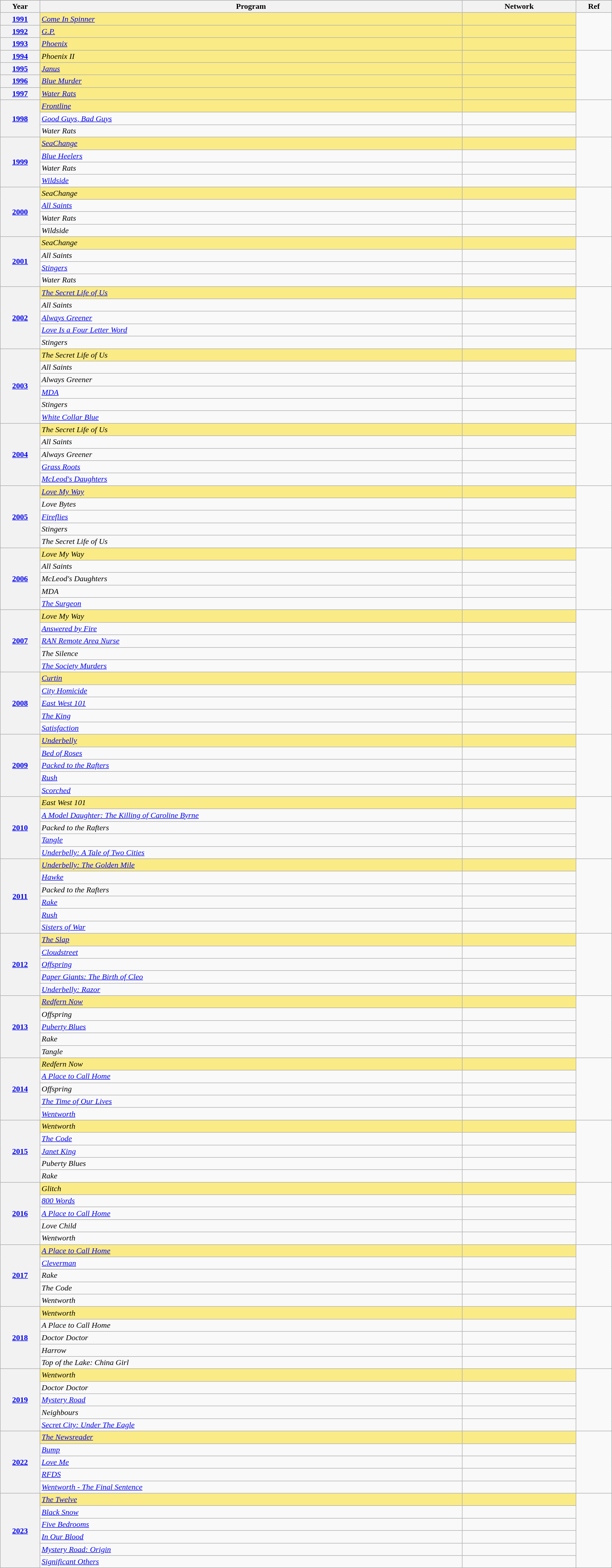<table class="wikitable sortable">
<tr style="background:#bebebe;">
<th scope="col" style="width:1%;">Year</th>
<th scope="col" style="width:16%;">Program</th>
<th scope="col" style="width:4%;">Network</th>
<th scope="col" style="width:1%;" class="unsortable">Ref</th>
</tr>
<tr>
<th scope="row" style="text-align:center"><a href='#'>1991</a></th>
<td style="background:#FAEB86"><em><a href='#'>Come In Spinner</a></em></td>
<td style="background:#FAEB86"></td>
<td rowspan="3"></td>
</tr>
<tr>
<th scope="row" style="text-align:center"><a href='#'>1992</a></th>
<td style="background:#FAEB86"><em><a href='#'>G.P.</a></em></td>
<td style="background:#FAEB86"></td>
</tr>
<tr>
<th scope="row" style="text-align:center"><a href='#'>1993</a></th>
<td style="background:#FAEB86"><em><a href='#'>Phoenix</a></em></td>
<td style="background:#FAEB86"></td>
</tr>
<tr>
<th scope="row" style="text-align:center"><a href='#'>1994</a></th>
<td style="background:#FAEB86"><em>Phoenix II</em></td>
<td style="background:#FAEB86"></td>
<td rowspan="4"></td>
</tr>
<tr>
<th scope="row" style="text-align:center"><a href='#'>1995</a></th>
<td style="background:#FAEB86"><em><a href='#'>Janus</a></em></td>
<td style="background:#FAEB86"></td>
</tr>
<tr>
<th scope="row" style="text-align:center"><a href='#'>1996</a></th>
<td style="background:#FAEB86"><em><a href='#'>Blue Murder</a></em></td>
<td style="background:#FAEB86"></td>
</tr>
<tr>
<th scope="row" style="text-align:center"><a href='#'>1997</a></th>
<td style="background:#FAEB86"><em><a href='#'>Water Rats</a></em></td>
<td style="background:#FAEB86"></td>
</tr>
<tr>
<th scope="row" rowspan="3" style="text-align:center"><a href='#'>1998</a></th>
<td style="background:#FAEB86"><em><a href='#'>Frontline</a></em></td>
<td style="background:#FAEB86"></td>
<td rowspan="3"></td>
</tr>
<tr>
<td><em><a href='#'>Good Guys, Bad Guys</a></em></td>
<td></td>
</tr>
<tr>
<td><em>Water Rats</em></td>
<td></td>
</tr>
<tr>
<th scope="row" rowspan="4" style="text-align:center"><a href='#'>1999</a></th>
<td style="background:#FAEB86"><em><a href='#'>SeaChange</a></em></td>
<td style="background:#FAEB86"></td>
<td rowspan="4"></td>
</tr>
<tr>
<td><em><a href='#'>Blue Heelers</a></em></td>
<td></td>
</tr>
<tr>
<td><em>Water Rats</em></td>
<td></td>
</tr>
<tr>
<td><em><a href='#'>Wildside</a></em></td>
<td></td>
</tr>
<tr>
<th scope="row" rowspan="4" style="text-align:center"><a href='#'>2000</a></th>
<td style="background:#FAEB86"><em>SeaChange</em></td>
<td style="background:#FAEB86"></td>
<td rowspan="4"></td>
</tr>
<tr>
<td><em><a href='#'>All Saints</a></em></td>
<td></td>
</tr>
<tr>
<td><em>Water Rats</em></td>
<td></td>
</tr>
<tr>
<td><em>Wildside</em></td>
<td></td>
</tr>
<tr>
<th scope="row" rowspan="4" style="text-align:center"><a href='#'>2001</a></th>
<td style="background:#FAEB86"><em>SeaChange</em></td>
<td style="background:#FAEB86"></td>
<td rowspan="4"></td>
</tr>
<tr>
<td><em>All Saints</em></td>
<td></td>
</tr>
<tr>
<td><em><a href='#'>Stingers</a></em></td>
<td></td>
</tr>
<tr>
<td><em>Water Rats</em></td>
<td></td>
</tr>
<tr>
<th scope="row" rowspan="5" style="text-align:center"><a href='#'>2002</a></th>
<td style="background:#FAEB86"><em><a href='#'>The Secret Life of Us</a></em></td>
<td style="background:#FAEB86"></td>
<td rowspan="5"></td>
</tr>
<tr>
<td><em>All Saints</em></td>
<td></td>
</tr>
<tr>
<td><em><a href='#'>Always Greener</a></em></td>
<td></td>
</tr>
<tr>
<td><em><a href='#'>Love Is a Four Letter Word</a></em></td>
<td></td>
</tr>
<tr>
<td><em>Stingers</em></td>
<td></td>
</tr>
<tr>
<th scope="row" rowspan="6" style="text-align:center"><a href='#'>2003</a></th>
<td style="background:#FAEB86"><em>The Secret Life of Us</em></td>
<td style="background:#FAEB86"></td>
<td rowspan="6"></td>
</tr>
<tr>
<td><em>All Saints</em></td>
<td></td>
</tr>
<tr>
<td><em>Always Greener</em></td>
<td></td>
</tr>
<tr>
<td><em><a href='#'>MDA</a></em></td>
<td></td>
</tr>
<tr>
<td><em>Stingers</em></td>
<td></td>
</tr>
<tr>
<td><em><a href='#'>White Collar Blue</a></em></td>
<td></td>
</tr>
<tr>
<th scope="row" rowspan="5" style="text-align:center"><a href='#'>2004</a></th>
<td style="background:#FAEB86"><em>The Secret Life of Us</em></td>
<td style="background:#FAEB86"></td>
<td rowspan="5"></td>
</tr>
<tr>
<td><em>All Saints</em></td>
<td></td>
</tr>
<tr>
<td><em>Always Greener</em></td>
<td></td>
</tr>
<tr>
<td><em><a href='#'>Grass Roots</a></em></td>
<td></td>
</tr>
<tr>
<td><em><a href='#'>McLeod's Daughters</a></em></td>
<td></td>
</tr>
<tr>
<th scope="row" rowspan="5" style="text-align:center"><a href='#'>2005</a></th>
<td style="background:#FAEB86"><em><a href='#'>Love My Way</a></em></td>
<td style="background:#FAEB86"></td>
<td rowspan="5"></td>
</tr>
<tr>
<td><em>Love Bytes</em></td>
<td></td>
</tr>
<tr>
<td><em><a href='#'>Fireflies</a></em></td>
<td></td>
</tr>
<tr>
<td><em>Stingers</em></td>
<td></td>
</tr>
<tr>
<td><em>The Secret Life of Us</em></td>
<td></td>
</tr>
<tr>
<th scope="row" rowspan="5" style="text-align:center"><a href='#'>2006</a></th>
<td style="background:#FAEB86"><em>Love My Way</em></td>
<td style="background:#FAEB86"></td>
<td rowspan="5"></td>
</tr>
<tr>
<td><em>All Saints</em></td>
<td></td>
</tr>
<tr>
<td><em>McLeod's Daughters</em></td>
<td></td>
</tr>
<tr>
<td><em>MDA</em></td>
<td></td>
</tr>
<tr>
<td><em><a href='#'>The Surgeon</a></em></td>
<td></td>
</tr>
<tr>
<th scope="row" rowspan="5" style="text-align:center"><a href='#'>2007</a></th>
<td style="background:#FAEB86"><em>Love My Way</em></td>
<td style="background:#FAEB86"></td>
<td rowspan="5"></td>
</tr>
<tr>
<td><em><a href='#'>Answered by Fire</a></em></td>
<td></td>
</tr>
<tr>
<td><em><a href='#'>RAN Remote Area Nurse</a></em></td>
<td></td>
</tr>
<tr>
<td><em>The Silence</em></td>
<td></td>
</tr>
<tr>
<td><em><a href='#'>The Society Murders</a></em></td>
<td></td>
</tr>
<tr>
<th scope="row" rowspan="5" style="text-align:center"><a href='#'>2008</a></th>
<td style="background:#FAEB86"><em><a href='#'>Curtin</a></em></td>
<td style="background:#FAEB86"></td>
<td rowspan="5"></td>
</tr>
<tr>
<td><em><a href='#'>City Homicide</a></em></td>
<td></td>
</tr>
<tr>
<td><em><a href='#'>East West 101</a></em></td>
<td></td>
</tr>
<tr>
<td><em><a href='#'>The King</a></em></td>
<td></td>
</tr>
<tr>
<td><em><a href='#'>Satisfaction</a></em></td>
<td></td>
</tr>
<tr>
<th scope="row" rowspan="5" style="text-align:center"><a href='#'>2009</a></th>
<td style="background:#FAEB86"><em><a href='#'>Underbelly</a></em></td>
<td style="background:#FAEB86"></td>
<td rowspan="5"></td>
</tr>
<tr>
<td><em><a href='#'>Bed of Roses</a></em></td>
<td></td>
</tr>
<tr>
<td><em><a href='#'>Packed to the Rafters</a></em></td>
<td></td>
</tr>
<tr>
<td><em><a href='#'>Rush</a></em></td>
<td></td>
</tr>
<tr>
<td><em><a href='#'>Scorched</a></em></td>
<td></td>
</tr>
<tr>
<th scope="row" rowspan="5" style="text-align:center"><a href='#'>2010</a></th>
<td style="background:#FAEB86"><em>East West 101</em></td>
<td style="background:#FAEB86"></td>
<td rowspan="5"></td>
</tr>
<tr>
<td><em><a href='#'>A Model Daughter: The Killing of Caroline Byrne</a></em></td>
<td></td>
</tr>
<tr>
<td><em>Packed to the Rafters</em></td>
<td></td>
</tr>
<tr>
<td><em><a href='#'>Tangle</a></em></td>
<td></td>
</tr>
<tr>
<td><em><a href='#'>Underbelly: A Tale of Two Cities</a></em></td>
<td></td>
</tr>
<tr>
<th scope="row" rowspan="6" style="text-align:center"><a href='#'>2011</a></th>
<td style="background:#FAEB86"><em><a href='#'>Underbelly: The Golden Mile</a></em></td>
<td style="background:#FAEB86"></td>
<td rowspan="6"></td>
</tr>
<tr>
<td><em><a href='#'>Hawke</a></em></td>
<td></td>
</tr>
<tr>
<td><em>Packed to the Rafters</em></td>
<td></td>
</tr>
<tr>
<td><em><a href='#'>Rake</a></em></td>
<td></td>
</tr>
<tr>
<td><em><a href='#'>Rush</a></em></td>
<td></td>
</tr>
<tr>
<td><em><a href='#'>Sisters of War</a></em></td>
<td></td>
</tr>
<tr>
<th scope="row" rowspan="5" style="text-align:center"><a href='#'>2012</a></th>
<td style="background:#FAEB86"><em><a href='#'>The Slap</a></em></td>
<td style="background:#FAEB86"></td>
<td rowspan="5"></td>
</tr>
<tr>
<td><em><a href='#'>Cloudstreet</a></em></td>
<td></td>
</tr>
<tr>
<td><em><a href='#'>Offspring</a></em></td>
<td></td>
</tr>
<tr>
<td><em><a href='#'>Paper Giants: The Birth of Cleo</a></em></td>
<td></td>
</tr>
<tr>
<td><em><a href='#'>Underbelly: Razor</a></em></td>
<td></td>
</tr>
<tr>
<th scope="row" rowspan="5" style="text-align:center"><a href='#'>2013</a></th>
<td style="background:#FAEB86"><em><a href='#'>Redfern Now</a></em></td>
<td style="background:#FAEB86"></td>
<td rowspan="5"></td>
</tr>
<tr>
<td><em>Offspring</em></td>
<td></td>
</tr>
<tr>
<td><em><a href='#'>Puberty Blues</a></em></td>
<td></td>
</tr>
<tr>
<td><em>Rake</em></td>
<td></td>
</tr>
<tr>
<td><em>Tangle</em></td>
<td></td>
</tr>
<tr>
<th scope="row" rowspan="5" style="text-align:center"><a href='#'>2014</a></th>
<td style="background:#FAEB86"><em>Redfern Now</em></td>
<td style="background:#FAEB86"></td>
<td rowspan="5"></td>
</tr>
<tr>
<td><em><a href='#'>A Place to Call Home</a></em></td>
<td></td>
</tr>
<tr>
<td><em>Offspring</em></td>
<td></td>
</tr>
<tr>
<td><em><a href='#'>The Time of Our Lives</a></em></td>
<td></td>
</tr>
<tr>
<td><em><a href='#'>Wentworth</a></em></td>
<td></td>
</tr>
<tr>
<th scope="row" rowspan="5" style="text-align:center"><a href='#'>2015</a></th>
<td style="background:#FAEB86"><em>Wentworth</em></td>
<td style="background:#FAEB86"></td>
<td rowspan="5"></td>
</tr>
<tr>
<td><em><a href='#'>The Code</a></em></td>
<td></td>
</tr>
<tr>
<td><em><a href='#'>Janet King</a></em></td>
<td></td>
</tr>
<tr>
<td><em>Puberty Blues</em></td>
<td></td>
</tr>
<tr>
<td><em>Rake</em></td>
<td></td>
</tr>
<tr>
<th scope="row" rowspan="5" style="text-align:center"><a href='#'>2016</a></th>
<td style="background:#FAEB86"><em>Glitch</em></td>
<td style="background:#FAEB86"></td>
<td rowspan="5"></td>
</tr>
<tr>
<td><em><a href='#'>800 Words</a></em></td>
<td></td>
</tr>
<tr>
<td><em><a href='#'>A Place to Call Home</a></em></td>
<td></td>
</tr>
<tr>
<td><em>Love Child</em></td>
<td></td>
</tr>
<tr>
<td><em>Wentworth</em></td>
<td></td>
</tr>
<tr>
<th scope="row" rowspan="5" style="text-align:center"><a href='#'>2017</a></th>
<td style="background:#FAEB86"><em><a href='#'>A Place to Call Home</a></em></td>
<td style="background:#FAEB86"></td>
<td rowspan="5"></td>
</tr>
<tr>
<td><em><a href='#'>Cleverman</a></em></td>
<td></td>
</tr>
<tr>
<td><em>Rake</em></td>
<td></td>
</tr>
<tr>
<td><em>The Code</em></td>
<td></td>
</tr>
<tr>
<td><em>Wentworth</em></td>
<td></td>
</tr>
<tr>
<th scope="row" rowspan="5" style="text-align:center"><a href='#'>2018</a></th>
<td style="background:#FAEB86"><em>Wentworth</em></td>
<td style="background:#FAEB86"></td>
<td rowspan="5"></td>
</tr>
<tr>
<td><em>A Place to Call Home</em></td>
<td></td>
</tr>
<tr>
<td><em>Doctor Doctor</em></td>
<td></td>
</tr>
<tr>
<td><em>Harrow</em></td>
<td></td>
</tr>
<tr>
<td><em>Top of the Lake: China Girl</em></td>
<td></td>
</tr>
<tr>
<th scope="row" rowspan="5" style="text-align:center"><a href='#'>2019</a></th>
<td style="background:#FAEB86"><em>Wentworth</em></td>
<td style="background:#FAEB86"></td>
<td rowspan="5"></td>
</tr>
<tr>
<td><em>Doctor Doctor</em></td>
<td></td>
</tr>
<tr>
<td><em><a href='#'>Mystery Road</a></em></td>
<td></td>
</tr>
<tr>
<td><em>Neighbours</em></td>
<td></td>
</tr>
<tr>
<td><em><a href='#'>Secret City: Under The Eagle</a></em></td>
<td></td>
</tr>
<tr>
<th scope="row" rowspan="5" style="text-align:center"><a href='#'>2022</a></th>
<td style="background:#FAEB86"><em><a href='#'>The Newsreader</a></em></td>
<td style="background:#FAEB86"></td>
<td rowspan="5"></td>
</tr>
<tr>
<td><em><a href='#'>Bump</a></em></td>
<td></td>
</tr>
<tr>
<td><em><a href='#'>Love Me</a></em></td>
<td></td>
</tr>
<tr>
<td><em><a href='#'>RFDS</a></em></td>
<td></td>
</tr>
<tr>
<td><em><a href='#'>Wentworth - The Final Sentence</a></em></td>
<td></td>
</tr>
<tr>
<th scope="row" rowspan="6" style="text-align:center"><a href='#'>2023</a></th>
<td style="background:#FAEB86"><em><a href='#'>The Twelve</a></em></td>
<td style="background:#FAEB86"></td>
<td rowspan="6"></td>
</tr>
<tr>
<td><em><a href='#'>Black Snow</a></em></td>
<td></td>
</tr>
<tr>
<td><em><a href='#'>Five Bedrooms</a></em></td>
<td></td>
</tr>
<tr>
<td><em><a href='#'>In Our Blood</a></em></td>
<td></td>
</tr>
<tr>
<td><em><a href='#'>Mystery Road: Origin</a></em></td>
<td></td>
</tr>
<tr>
<td><em><a href='#'>Significant Others</a></em></td>
<td></td>
</tr>
</table>
